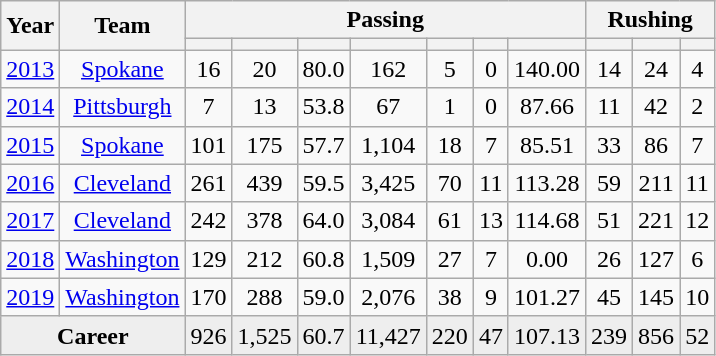<table class="wikitable sortable" style="text-align:center">
<tr>
<th rowspan=2>Year</th>
<th rowspan=2>Team</th>
<th colspan=7>Passing</th>
<th colspan=3>Rushing</th>
</tr>
<tr>
<th></th>
<th></th>
<th></th>
<th></th>
<th></th>
<th></th>
<th></th>
<th></th>
<th></th>
<th></th>
</tr>
<tr>
<td><a href='#'>2013</a></td>
<td><a href='#'>Spokane</a></td>
<td>16</td>
<td>20</td>
<td>80.0</td>
<td>162</td>
<td>5</td>
<td>0</td>
<td>140.00</td>
<td>14</td>
<td>24</td>
<td>4</td>
</tr>
<tr>
<td><a href='#'>2014</a></td>
<td><a href='#'>Pittsburgh</a></td>
<td>7</td>
<td>13</td>
<td>53.8</td>
<td>67</td>
<td>1</td>
<td>0</td>
<td>87.66</td>
<td>11</td>
<td>42</td>
<td>2</td>
</tr>
<tr>
<td><a href='#'>2015</a></td>
<td><a href='#'>Spokane</a></td>
<td>101</td>
<td>175</td>
<td>57.7</td>
<td>1,104</td>
<td>18</td>
<td>7</td>
<td>85.51</td>
<td>33</td>
<td>86</td>
<td>7</td>
</tr>
<tr>
<td><a href='#'>2016</a></td>
<td><a href='#'>Cleveland</a></td>
<td>261</td>
<td>439</td>
<td>59.5</td>
<td>3,425</td>
<td>70</td>
<td>11</td>
<td>113.28</td>
<td>59</td>
<td>211</td>
<td>11</td>
</tr>
<tr>
<td><a href='#'>2017</a></td>
<td><a href='#'>Cleveland</a></td>
<td>242</td>
<td>378</td>
<td>64.0</td>
<td>3,084</td>
<td>61</td>
<td>13</td>
<td>114.68</td>
<td>51</td>
<td>221</td>
<td>12</td>
</tr>
<tr>
<td><a href='#'>2018</a></td>
<td><a href='#'>Washington</a></td>
<td>129</td>
<td>212</td>
<td>60.8</td>
<td>1,509</td>
<td>27</td>
<td>7</td>
<td>0.00</td>
<td>26</td>
<td>127</td>
<td>6</td>
</tr>
<tr>
<td><a href='#'>2019</a></td>
<td><a href='#'>Washington</a></td>
<td>170</td>
<td>288</td>
<td>59.0</td>
<td>2,076</td>
<td>38</td>
<td>9</td>
<td>101.27</td>
<td>45</td>
<td>145</td>
<td>10</td>
</tr>
<tr class="sortbottom" style="background:#eee;">
<td colspan=2><strong>Career</strong></td>
<td>926</td>
<td>1,525</td>
<td>60.7</td>
<td>11,427</td>
<td>220</td>
<td>47</td>
<td>107.13</td>
<td>239</td>
<td>856</td>
<td>52</td>
</tr>
</table>
